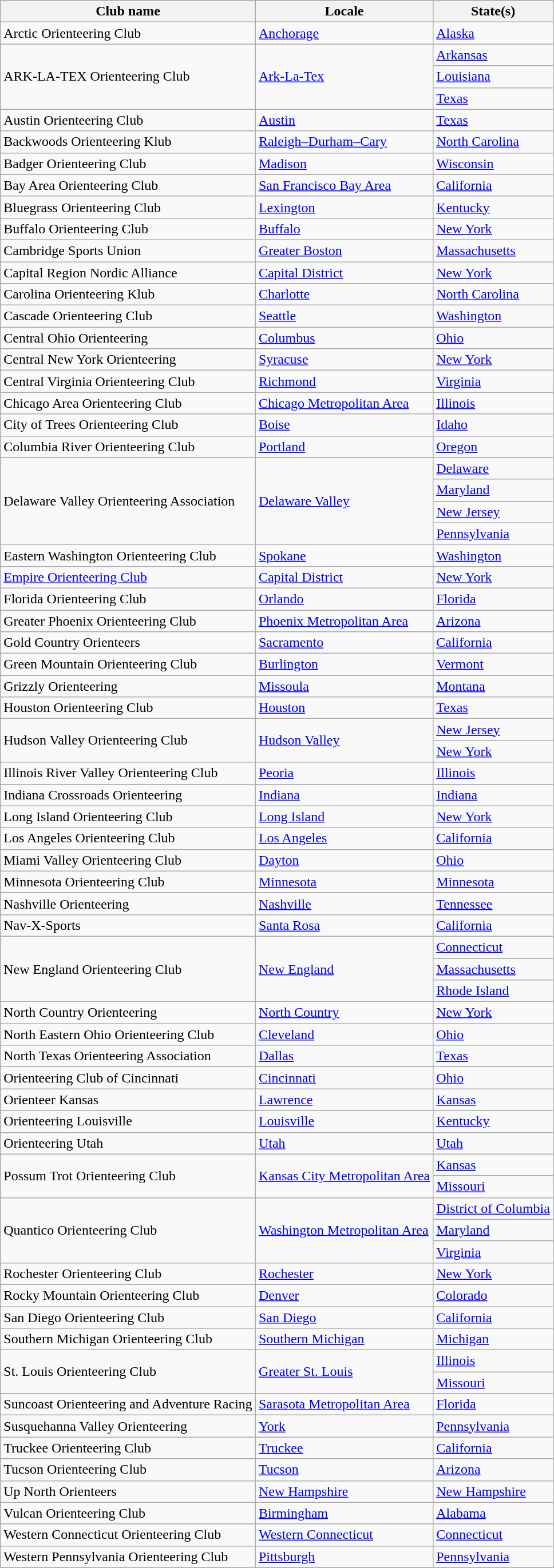<table class="wikitable sortable">
<tr>
<th>Club name</th>
<th>Locale</th>
<th>State(s)</th>
</tr>
<tr>
<td>Arctic Orienteering Club</td>
<td><a href='#'>Anchorage</a></td>
<td> <a href='#'>Alaska</a></td>
</tr>
<tr>
<td rowspan="3">ARK-LA-TEX Orienteering Club</td>
<td rowspan="3"><a href='#'>Ark-La-Tex</a></td>
<td> <a href='#'>Arkansas</a></td>
</tr>
<tr>
<td> <a href='#'>Louisiana</a></td>
</tr>
<tr>
<td> <a href='#'>Texas</a></td>
</tr>
<tr>
<td>Austin Orienteering Club</td>
<td><a href='#'>Austin</a></td>
<td> <a href='#'>Texas</a></td>
</tr>
<tr>
<td>Backwoods Orienteering Klub</td>
<td><a href='#'>Raleigh–Durham–Cary</a></td>
<td> <a href='#'>North Carolina</a></td>
</tr>
<tr>
<td>Badger Orienteering Club</td>
<td><a href='#'>Madison</a></td>
<td> <a href='#'>Wisconsin</a></td>
</tr>
<tr>
<td>Bay Area Orienteering Club</td>
<td><a href='#'>San Francisco Bay Area</a></td>
<td> <a href='#'>California</a></td>
</tr>
<tr>
<td>Bluegrass Orienteering Club</td>
<td><a href='#'>Lexington</a></td>
<td> <a href='#'>Kentucky</a></td>
</tr>
<tr>
<td>Buffalo Orienteering Club</td>
<td><a href='#'>Buffalo</a></td>
<td> <a href='#'>New York</a></td>
</tr>
<tr>
<td>Cambridge Sports Union</td>
<td><a href='#'>Greater Boston</a></td>
<td> <a href='#'>Massachusetts</a></td>
</tr>
<tr>
<td>Capital Region Nordic Alliance</td>
<td><a href='#'>Capital District</a></td>
<td> <a href='#'>New York</a></td>
</tr>
<tr>
<td>Carolina Orienteering Klub</td>
<td><a href='#'>Charlotte</a></td>
<td> <a href='#'>North Carolina</a></td>
</tr>
<tr>
<td>Cascade Orienteering Club</td>
<td><a href='#'>Seattle</a></td>
<td> <a href='#'>Washington</a></td>
</tr>
<tr>
<td>Central Ohio Orienteering</td>
<td><a href='#'>Columbus</a></td>
<td> <a href='#'>Ohio</a></td>
</tr>
<tr>
<td>Central New York Orienteering</td>
<td><a href='#'>Syracuse</a></td>
<td> <a href='#'>New York</a></td>
</tr>
<tr>
<td>Central Virginia Orienteering Club</td>
<td><a href='#'>Richmond</a></td>
<td> <a href='#'>Virginia</a></td>
</tr>
<tr>
<td>Chicago Area Orienteering Club</td>
<td><a href='#'>Chicago Metropolitan Area</a></td>
<td> <a href='#'>Illinois</a></td>
</tr>
<tr>
<td>City of Trees Orienteering Club</td>
<td><a href='#'>Boise</a></td>
<td> <a href='#'>Idaho</a></td>
</tr>
<tr>
<td>Columbia River Orienteering Club</td>
<td><a href='#'>Portland</a></td>
<td> <a href='#'>Oregon</a></td>
</tr>
<tr>
<td rowspan="4">Delaware Valley Orienteering Association</td>
<td rowspan="4"><a href='#'>Delaware Valley</a></td>
<td> <a href='#'>Delaware</a></td>
</tr>
<tr>
<td> <a href='#'>Maryland</a></td>
</tr>
<tr>
<td> <a href='#'>New Jersey</a></td>
</tr>
<tr>
<td> <a href='#'>Pennsylvania</a></td>
</tr>
<tr>
<td>Eastern Washington Orienteering Club</td>
<td><a href='#'>Spokane</a></td>
<td> <a href='#'>Washington</a></td>
</tr>
<tr>
<td><a href='#'>Empire Orienteering Club</a></td>
<td><a href='#'>Capital District</a></td>
<td> <a href='#'>New York</a></td>
</tr>
<tr>
<td>Florida Orienteering Club</td>
<td><a href='#'>Orlando</a></td>
<td> <a href='#'>Florida</a></td>
</tr>
<tr>
<td>Greater Phoenix Orienteering Club</td>
<td><a href='#'>Phoenix Metropolitan Area</a></td>
<td> <a href='#'>Arizona</a></td>
</tr>
<tr>
<td>Gold Country Orienteers</td>
<td><a href='#'>Sacramento</a></td>
<td> <a href='#'>California</a></td>
</tr>
<tr>
<td>Green Mountain Orienteering Club</td>
<td><a href='#'>Burlington</a></td>
<td> <a href='#'>Vermont</a></td>
</tr>
<tr>
<td>Grizzly Orienteering</td>
<td><a href='#'>Missoula</a></td>
<td> <a href='#'>Montana</a></td>
</tr>
<tr>
<td>Houston Orienteering Club</td>
<td><a href='#'>Houston</a></td>
<td> <a href='#'>Texas</a></td>
</tr>
<tr>
<td rowspan="2">Hudson Valley Orienteering Club</td>
<td rowspan="2"><a href='#'>Hudson Valley</a></td>
<td> <a href='#'>New Jersey</a></td>
</tr>
<tr>
<td> <a href='#'>New York</a></td>
</tr>
<tr>
<td>Illinois River Valley Orienteering Club</td>
<td><a href='#'>Peoria</a></td>
<td> <a href='#'>Illinois</a></td>
</tr>
<tr>
<td>Indiana Crossroads Orienteering</td>
<td><a href='#'>Indiana</a></td>
<td> <a href='#'>Indiana</a></td>
</tr>
<tr>
<td>Long Island Orienteering Club</td>
<td><a href='#'>Long Island</a></td>
<td> <a href='#'>New York</a></td>
</tr>
<tr>
<td>Los Angeles Orienteering Club</td>
<td><a href='#'>Los Angeles</a></td>
<td> <a href='#'>California</a></td>
</tr>
<tr>
<td>Miami Valley Orienteering Club</td>
<td><a href='#'>Dayton</a></td>
<td> <a href='#'>Ohio</a></td>
</tr>
<tr>
<td>Minnesota Orienteering Club</td>
<td><a href='#'>Minnesota</a></td>
<td> <a href='#'>Minnesota</a></td>
</tr>
<tr>
<td>Nashville Orienteering</td>
<td><a href='#'>Nashville</a></td>
<td> <a href='#'>Tennessee</a></td>
</tr>
<tr>
<td>Nav-X-Sports</td>
<td><a href='#'>Santa Rosa</a></td>
<td> <a href='#'>California</a></td>
</tr>
<tr>
<td rowspan="3">New England Orienteering Club</td>
<td rowspan="3"><a href='#'>New England</a></td>
<td> <a href='#'>Connecticut</a></td>
</tr>
<tr>
<td> <a href='#'>Massachusetts</a></td>
</tr>
<tr>
<td> <a href='#'>Rhode Island</a></td>
</tr>
<tr>
<td>North Country Orienteering</td>
<td><a href='#'>North Country</a></td>
<td> <a href='#'>New York</a></td>
</tr>
<tr>
<td>North Eastern Ohio Orienteering Club</td>
<td><a href='#'>Cleveland</a></td>
<td> <a href='#'>Ohio</a></td>
</tr>
<tr>
<td>North Texas Orienteering Association</td>
<td><a href='#'>Dallas</a></td>
<td> <a href='#'>Texas</a></td>
</tr>
<tr>
<td>Orienteering Club of Cincinnati</td>
<td><a href='#'>Cincinnati</a></td>
<td> <a href='#'>Ohio</a></td>
</tr>
<tr>
<td>Orienteer Kansas</td>
<td><a href='#'>Lawrence</a></td>
<td> <a href='#'>Kansas</a></td>
</tr>
<tr>
<td>Orienteering Louisville</td>
<td><a href='#'>Louisville</a></td>
<td> <a href='#'>Kentucky</a></td>
</tr>
<tr>
<td>Orienteering Utah</td>
<td><a href='#'>Utah</a></td>
<td> <a href='#'>Utah</a></td>
</tr>
<tr>
<td rowspan="2">Possum Trot Orienteering Club</td>
<td rowspan="2"><a href='#'>Kansas City Metropolitan Area</a></td>
<td> <a href='#'>Kansas</a></td>
</tr>
<tr>
<td> <a href='#'>Missouri</a></td>
</tr>
<tr>
<td rowspan="3">Quantico Orienteering Club</td>
<td rowspan="3"><a href='#'>Washington Metropolitan Area</a></td>
<td> <a href='#'>District of Columbia</a></td>
</tr>
<tr>
<td> <a href='#'>Maryland</a></td>
</tr>
<tr>
<td> <a href='#'>Virginia</a></td>
</tr>
<tr>
<td>Rochester Orienteering Club</td>
<td><a href='#'>Rochester</a></td>
<td> <a href='#'>New York</a></td>
</tr>
<tr>
<td>Rocky Mountain Orienteering Club</td>
<td><a href='#'>Denver</a></td>
<td> <a href='#'>Colorado</a></td>
</tr>
<tr>
<td>San Diego Orienteering Club</td>
<td><a href='#'>San Diego</a></td>
<td> <a href='#'>California</a></td>
</tr>
<tr>
<td>Southern Michigan Orienteering Club</td>
<td><a href='#'>Southern Michigan</a></td>
<td> <a href='#'>Michigan</a></td>
</tr>
<tr>
<td rowspan="2">St. Louis Orienteering Club</td>
<td rowspan="2"><a href='#'>Greater St. Louis</a></td>
<td> <a href='#'>Illinois</a></td>
</tr>
<tr>
<td> <a href='#'>Missouri</a></td>
</tr>
<tr>
<td>Suncoast Orienteering and Adventure Racing</td>
<td><a href='#'>Sarasota Metropolitan Area</a></td>
<td> <a href='#'>Florida</a></td>
</tr>
<tr>
<td>Susquehanna Valley Orienteering</td>
<td><a href='#'>York</a></td>
<td> <a href='#'>Pennsylvania</a></td>
</tr>
<tr>
<td>Truckee Orienteering Club</td>
<td><a href='#'>Truckee</a></td>
<td> <a href='#'>California</a></td>
</tr>
<tr>
<td>Tucson Orienteering Club</td>
<td><a href='#'>Tucson</a></td>
<td> <a href='#'>Arizona</a></td>
</tr>
<tr>
<td>Up North Orienteers</td>
<td><a href='#'>New Hampshire</a></td>
<td> <a href='#'>New Hampshire</a></td>
</tr>
<tr>
<td>Vulcan Orienteering Club</td>
<td><a href='#'>Birmingham</a></td>
<td> <a href='#'>Alabama</a></td>
</tr>
<tr>
<td>Western Connecticut Orienteering Club</td>
<td><a href='#'>Western Connecticut</a></td>
<td> <a href='#'>Connecticut</a></td>
</tr>
<tr>
<td>Western Pennsylvania Orienteering Club</td>
<td><a href='#'>Pittsburgh</a></td>
<td> <a href='#'>Pennsylvania</a></td>
</tr>
</table>
